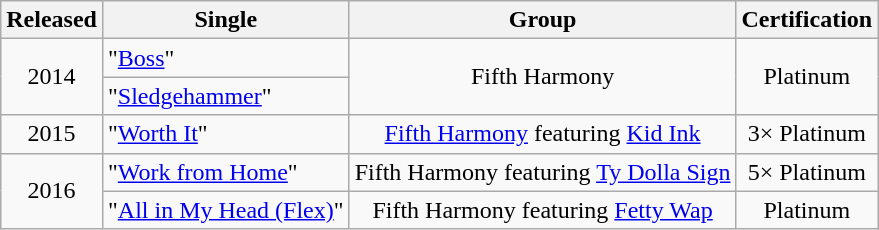<table class="wikitable" style="text-align:center;">
<tr>
<th>Released</th>
<th>Single</th>
<th>Group</th>
<th>Certification</th>
</tr>
<tr>
<td rowspan=2>2014</td>
<td style="text-align:left;">"<a href='#'>Boss</a>"</td>
<td rowspan=2>Fifth Harmony</td>
<td rowspan=2>Platinum</td>
</tr>
<tr>
<td style="text-align:left;">"<a href='#'>Sledgehammer</a>"</td>
</tr>
<tr>
<td>2015</td>
<td style="text-align:left;">"<a href='#'>Worth It</a>"</td>
<td><a href='#'>Fifth Harmony</a> featuring <a href='#'>Kid Ink</a></td>
<td>3× Platinum</td>
</tr>
<tr>
<td rowspan="2">2016</td>
<td style="text-align:left;">"<a href='#'>Work from Home</a>"</td>
<td>Fifth Harmony featuring <a href='#'>Ty Dolla Sign</a></td>
<td>5× Platinum</td>
</tr>
<tr>
<td style="text-align:left;">"<a href='#'>All in My Head (Flex)</a>"</td>
<td>Fifth Harmony featuring <a href='#'>Fetty Wap</a></td>
<td>Platinum</td>
</tr>
</table>
